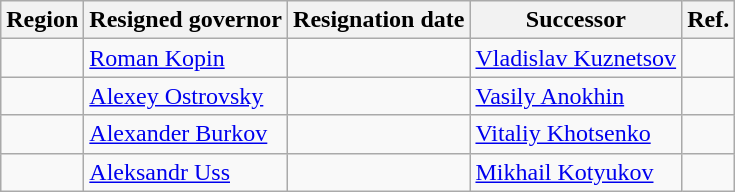<table class="wikitable" style="text-align:left">
<tr>
<th>Region</th>
<th>Resigned governor</th>
<th>Resignation date</th>
<th>Successor</th>
<th>Ref.</th>
</tr>
<tr>
<td></td>
<td><a href='#'>Roman Kopin</a></td>
<td></td>
<td><a href='#'>Vladislav Kuznetsov</a></td>
<td></td>
</tr>
<tr>
<td></td>
<td><a href='#'>Alexey Ostrovsky</a></td>
<td></td>
<td><a href='#'>Vasily Anokhin</a></td>
<td></td>
</tr>
<tr>
<td></td>
<td><a href='#'>Alexander Burkov</a></td>
<td></td>
<td><a href='#'>Vitaliy Khotsenko</a></td>
<td></td>
</tr>
<tr>
<td></td>
<td><a href='#'>Aleksandr Uss</a></td>
<td></td>
<td><a href='#'>Mikhail Kotyukov</a></td>
<td></td>
</tr>
</table>
